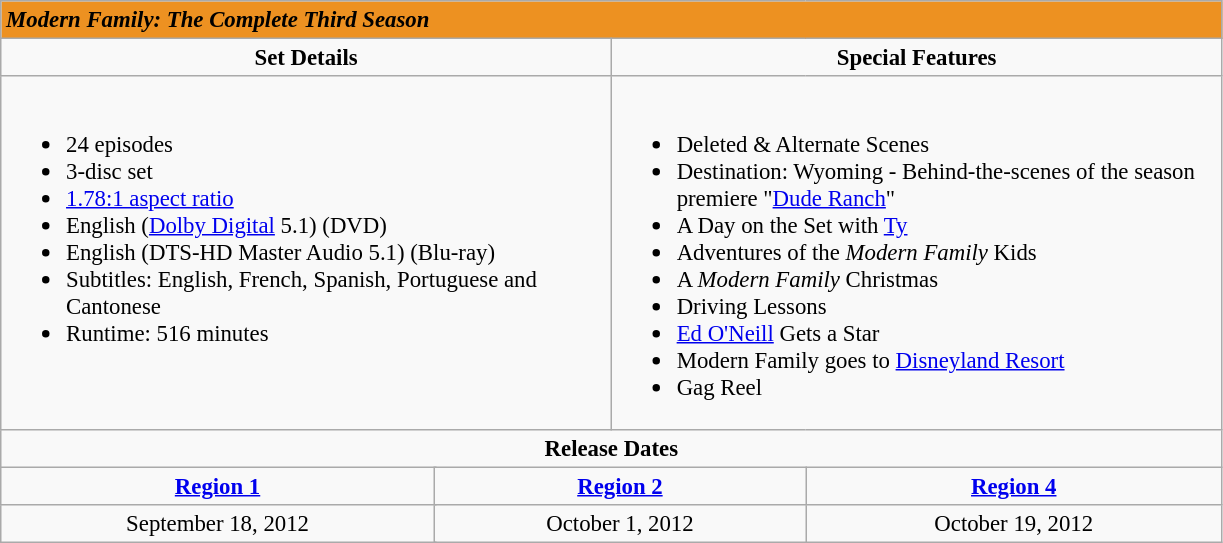<table class="wikitable" style="font-size: 95%;">
<tr style="background:#ED9121;">
<td colspan="6"><span> <strong><em>Modern Family: The Complete Third Season </em></strong></span></td>
</tr>
<tr style="vertical-align:top; text-align:center;">
<td style="width:400px;" colspan="3"><strong>Set Details</strong></td>
<td style="width:400px; " colspan="3"><strong>Special Features</strong></td>
</tr>
<tr valign="top">
<td colspan="3"  style="text-align:left; width:400px;"><br><ul><li>24 episodes</li><li>3-disc set</li><li><a href='#'>1.78:1 aspect ratio</a></li><li>English (<a href='#'>Dolby Digital</a> 5.1) (DVD)</li><li>English (DTS-HD Master Audio 5.1) (Blu-ray)</li><li>Subtitles: English, French, Spanish, Portuguese and Cantonese</li><li>Runtime: 516 minutes</li></ul></td>
<td colspan="3"  style="text-align:left; width:400px;"><br><ul><li>Deleted & Alternate Scenes</li><li>Destination: Wyoming - Behind-the-scenes of the season premiere "<a href='#'>Dude Ranch</a>"</li><li>A Day on the Set with <a href='#'>Ty</a></li><li>Adventures of the <em>Modern Family</em> Kids</li><li>A <em>Modern Family</em> Christmas</li><li>Driving Lessons</li><li><a href='#'>Ed O'Neill</a> Gets a Star</li><li>Modern Family goes to <a href='#'>Disneyland Resort</a></li><li>Gag Reel</li></ul></td>
</tr>
<tr>
<td colspan="6" style="text-align:center;"><strong>Release Dates</strong></td>
</tr>
<tr>
<td colspan="2" style="text-align:center;"><strong><a href='#'>Region 1</a></strong></td>
<td colspan="2" style="text-align:center;"><strong><a href='#'>Region 2</a></strong></td>
<td colspan="2" style="text-align:center;"><strong><a href='#'>Region 4</a></strong></td>
</tr>
<tr style="text-align:center;">
<td colspan="2">September 18, 2012</td>
<td colspan="2">October 1, 2012</td>
<td colspan="2">October 19, 2012</td>
</tr>
</table>
